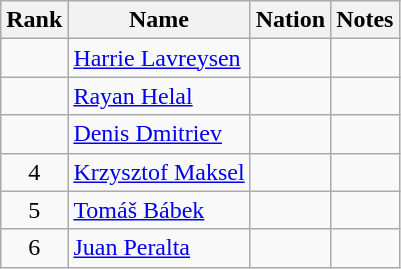<table class="wikitable sortable" style="text-align:center">
<tr>
<th>Rank</th>
<th>Name</th>
<th>Nation</th>
<th>Notes</th>
</tr>
<tr>
<td></td>
<td align=left><a href='#'>Harrie Lavreysen</a></td>
<td align=left></td>
<td></td>
</tr>
<tr>
<td></td>
<td align=left><a href='#'>Rayan Helal</a></td>
<td align=left></td>
<td></td>
</tr>
<tr>
<td></td>
<td align=left><a href='#'>Denis Dmitriev</a></td>
<td align=left></td>
<td></td>
</tr>
<tr>
<td>4</td>
<td align=left><a href='#'>Krzysztof Maksel</a></td>
<td align=left></td>
<td></td>
</tr>
<tr>
<td>5</td>
<td align=left><a href='#'>Tomáš Bábek</a></td>
<td align=left></td>
<td></td>
</tr>
<tr>
<td>6</td>
<td align=left><a href='#'>Juan Peralta</a></td>
<td align=left></td>
<td></td>
</tr>
</table>
